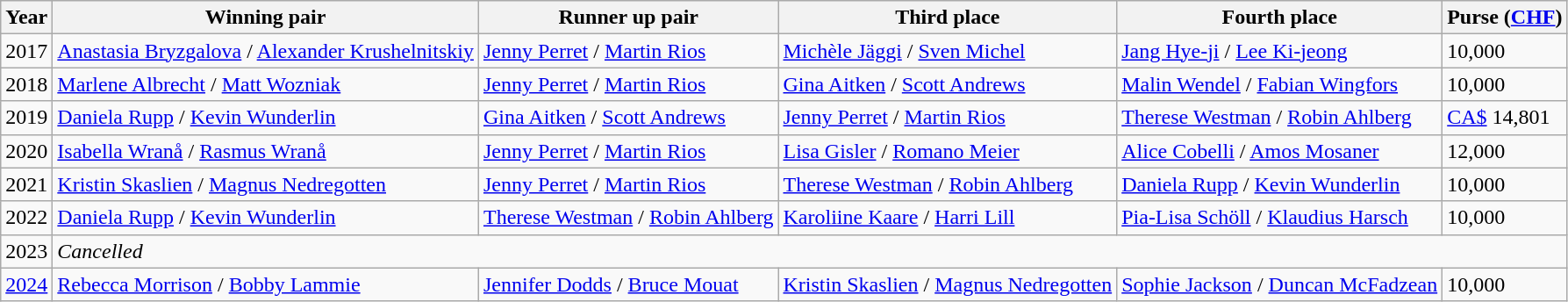<table class="wikitable">
<tr>
<th scope="col">Year</th>
<th scope="col">Winning pair</th>
<th scope="col">Runner up pair</th>
<th scope="col">Third place</th>
<th scope="col">Fourth place</th>
<th scope="col">Purse (<a href='#'>CHF</a>)</th>
</tr>
<tr>
<td>2017</td>
<td> <a href='#'>Anastasia Bryzgalova</a> / <a href='#'>Alexander Krushelnitskiy</a></td>
<td> <a href='#'>Jenny Perret</a> / <a href='#'>Martin Rios</a></td>
<td> <a href='#'>Michèle Jäggi</a> / <a href='#'>Sven Michel</a></td>
<td> <a href='#'>Jang Hye-ji</a> / <a href='#'>Lee Ki-jeong</a></td>
<td>10,000</td>
</tr>
<tr>
<td>2018</td>
<td> <a href='#'>Marlene Albrecht</a> /  <a href='#'>Matt Wozniak</a></td>
<td> <a href='#'>Jenny Perret</a> / <a href='#'>Martin Rios</a></td>
<td> <a href='#'>Gina Aitken</a> / <a href='#'>Scott Andrews</a></td>
<td> <a href='#'>Malin Wendel</a> / <a href='#'>Fabian Wingfors</a></td>
<td>10,000</td>
</tr>
<tr>
<td>2019</td>
<td> <a href='#'>Daniela Rupp</a> / <a href='#'>Kevin Wunderlin</a></td>
<td> <a href='#'>Gina Aitken</a> / <a href='#'>Scott Andrews</a></td>
<td> <a href='#'>Jenny Perret</a> / <a href='#'>Martin Rios</a></td>
<td> <a href='#'>Therese Westman</a> / <a href='#'>Robin Ahlberg</a></td>
<td><a href='#'>CA$</a> 14,801</td>
</tr>
<tr>
<td>2020</td>
<td> <a href='#'>Isabella Wranå</a> / <a href='#'>Rasmus Wranå</a></td>
<td> <a href='#'>Jenny Perret</a> / <a href='#'>Martin Rios</a></td>
<td> <a href='#'>Lisa Gisler</a> / <a href='#'>Romano Meier</a></td>
<td> <a href='#'>Alice Cobelli</a> / <a href='#'>Amos Mosaner</a></td>
<td>12,000</td>
</tr>
<tr>
<td>2021</td>
<td> <a href='#'>Kristin Skaslien</a> / <a href='#'>Magnus Nedregotten</a></td>
<td> <a href='#'>Jenny Perret</a> / <a href='#'>Martin Rios</a></td>
<td> <a href='#'>Therese Westman</a> / <a href='#'>Robin Ahlberg</a></td>
<td> <a href='#'>Daniela Rupp</a> / <a href='#'>Kevin Wunderlin</a></td>
<td>10,000</td>
</tr>
<tr>
<td>2022</td>
<td> <a href='#'>Daniela Rupp</a> / <a href='#'>Kevin Wunderlin</a></td>
<td> <a href='#'>Therese Westman</a> / <a href='#'>Robin Ahlberg</a></td>
<td> <a href='#'>Karoliine Kaare</a> / <a href='#'>Harri Lill</a></td>
<td> <a href='#'>Pia-Lisa Schöll</a> / <a href='#'>Klaudius Harsch</a></td>
<td>10,000</td>
</tr>
<tr>
<td>2023</td>
<td colspan="5"><em>Cancelled</em></td>
</tr>
<tr>
<td><a href='#'>2024</a></td>
<td> <a href='#'>Rebecca Morrison</a> / <a href='#'>Bobby Lammie</a></td>
<td> <a href='#'>Jennifer Dodds</a> / <a href='#'>Bruce Mouat</a></td>
<td> <a href='#'>Kristin Skaslien</a> / <a href='#'>Magnus Nedregotten</a></td>
<td> <a href='#'>Sophie Jackson</a> / <a href='#'>Duncan McFadzean</a></td>
<td>10,000</td>
</tr>
</table>
